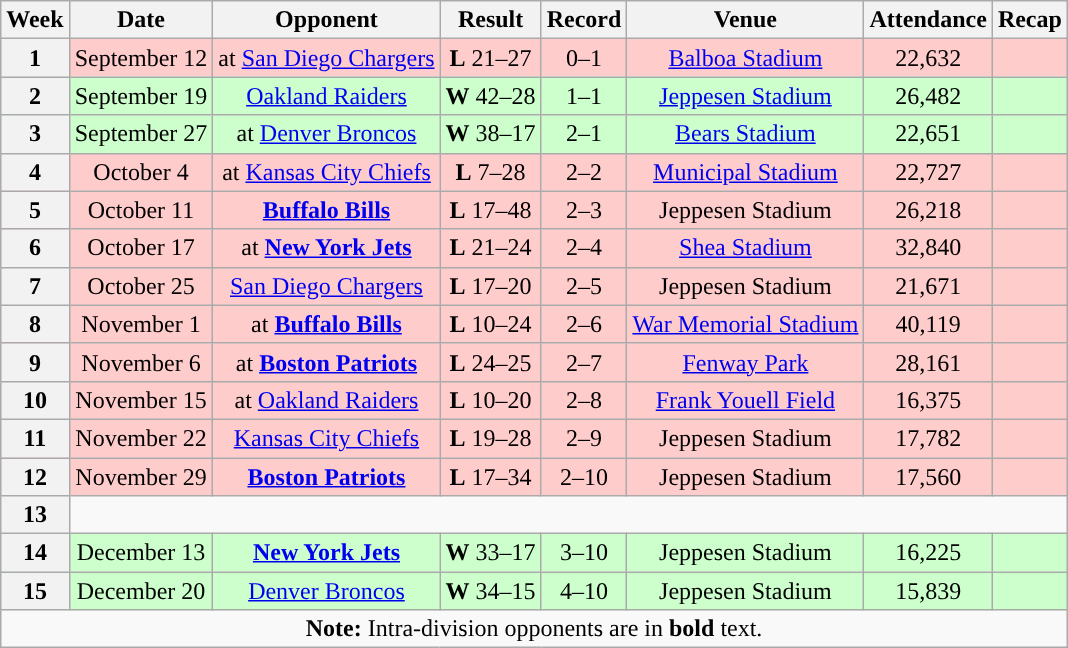<table class="wikitable" style="text-align:center">
<tr>
<th>Week</th>
<th>Date</th>
<th>Opponent</th>
<th>Result</th>
<th>Record</th>
<th>Venue</th>
<th>Attendance</th>
<th>Recap</th>
</tr>
<tr style="background:#fcc">
<th>1</th>
<td>September 12</td>
<td>at <a href='#'>San Diego Chargers</a></td>
<td><strong>L</strong> 21–27</td>
<td>0–1</td>
<td><a href='#'>Balboa Stadium</a></td>
<td>22,632</td>
<td></td>
</tr>
<tr style="background:#cfc">
<th>2</th>
<td>September 19</td>
<td><a href='#'>Oakland Raiders</a></td>
<td><strong>W</strong> 42–28</td>
<td>1–1</td>
<td><a href='#'>Jeppesen Stadium</a></td>
<td>26,482</td>
<td></td>
</tr>
<tr style="background:#cfc">
<th>3</th>
<td>September 27</td>
<td>at <a href='#'>Denver Broncos</a></td>
<td><strong>W</strong> 38–17</td>
<td>2–1</td>
<td><a href='#'>Bears Stadium</a></td>
<td>22,651</td>
<td></td>
</tr>
<tr style="background:#fcc">
<th>4</th>
<td>October 4</td>
<td>at <a href='#'>Kansas City Chiefs</a></td>
<td><strong>L</strong> 7–28</td>
<td>2–2</td>
<td><a href='#'>Municipal Stadium</a></td>
<td>22,727</td>
<td></td>
</tr>
<tr style="background:#fcc">
<th>5</th>
<td>October 11</td>
<td><strong><a href='#'>Buffalo Bills</a></strong></td>
<td><strong>L</strong> 17–48</td>
<td>2–3</td>
<td>Jeppesen Stadium</td>
<td>26,218</td>
<td></td>
</tr>
<tr style="background:#fcc">
<th>6</th>
<td>October 17</td>
<td>at <strong><a href='#'>New York Jets</a></strong></td>
<td><strong>L</strong> 21–24</td>
<td>2–4</td>
<td><a href='#'>Shea Stadium</a></td>
<td>32,840</td>
<td></td>
</tr>
<tr style="background:#fcc">
<th>7</th>
<td>October 25</td>
<td><a href='#'>San Diego Chargers</a></td>
<td><strong>L</strong> 17–20</td>
<td>2–5</td>
<td>Jeppesen Stadium</td>
<td>21,671</td>
<td></td>
</tr>
<tr style="background:#fcc">
<th>8</th>
<td>November 1</td>
<td>at <strong><a href='#'>Buffalo Bills</a></strong></td>
<td><strong>L</strong> 10–24</td>
<td>2–6</td>
<td><a href='#'>War Memorial Stadium</a></td>
<td>40,119</td>
<td></td>
</tr>
<tr style="background:#fcc">
<th>9</th>
<td>November 6</td>
<td>at <strong><a href='#'>Boston Patriots</a></strong></td>
<td><strong>L</strong> 24–25</td>
<td>2–7</td>
<td><a href='#'>Fenway Park</a></td>
<td>28,161</td>
<td></td>
</tr>
<tr style="background:#fcc">
<th>10</th>
<td>November 15</td>
<td>at <a href='#'>Oakland Raiders</a></td>
<td><strong>L</strong> 10–20</td>
<td>2–8</td>
<td><a href='#'>Frank Youell Field</a></td>
<td>16,375</td>
<td></td>
</tr>
<tr style="background:#fcc">
<th>11</th>
<td>November 22</td>
<td><a href='#'>Kansas City Chiefs</a></td>
<td><strong>L</strong> 19–28</td>
<td>2–9</td>
<td>Jeppesen Stadium</td>
<td>17,782</td>
<td></td>
</tr>
<tr style="background:#fcc">
<th>12</th>
<td>November 29</td>
<td><strong><a href='#'>Boston Patriots</a></strong></td>
<td><strong>L</strong> 17–34</td>
<td>2–10</td>
<td>Jeppesen Stadium</td>
<td>17,560</td>
<td></td>
</tr>
<tr>
<th>13</th>
<td colSpan="7"></td>
</tr>
<tr style="background:#cfc">
<th>14</th>
<td>December 13</td>
<td><strong><a href='#'>New York Jets</a></strong></td>
<td><strong>W</strong> 33–17</td>
<td>3–10</td>
<td>Jeppesen Stadium</td>
<td>16,225</td>
<td></td>
</tr>
<tr style="background:#cfc">
<th>15</th>
<td>December 20</td>
<td><a href='#'>Denver Broncos</a></td>
<td><strong>W</strong> 34–15</td>
<td>4–10</td>
<td>Jeppesen Stadium</td>
<td>15,839</td>
<td></td>
</tr>
<tr>
<td colspan="8"><strong>Note:</strong> Intra-division opponents are in <strong>bold</strong> text.</td>
</tr>
</table>
